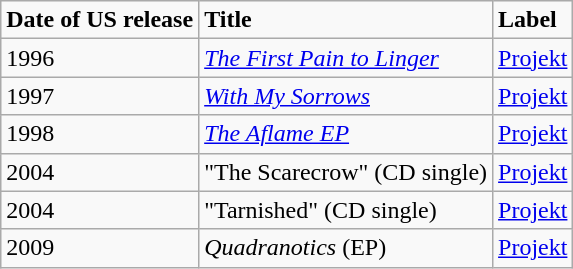<table class="wikitable">
<tr>
<td><strong>Date of US release</strong></td>
<td><strong>Title</strong></td>
<td><strong>Label</strong></td>
</tr>
<tr>
<td>1996</td>
<td><em><a href='#'>The First Pain to Linger</a></em></td>
<td><a href='#'>Projekt</a></td>
</tr>
<tr>
<td>1997</td>
<td><em><a href='#'>With My Sorrows</a></em></td>
<td><a href='#'>Projekt</a></td>
</tr>
<tr>
<td>1998</td>
<td><em><a href='#'>The Aflame EP</a></em></td>
<td><a href='#'>Projekt</a></td>
</tr>
<tr>
<td>2004</td>
<td>"The Scarecrow" (CD single)</td>
<td><a href='#'>Projekt</a></td>
</tr>
<tr>
<td>2004</td>
<td>"Tarnished" (CD single)</td>
<td><a href='#'>Projekt</a></td>
</tr>
<tr>
<td>2009</td>
<td><em>Quadranotics</em> (EP)</td>
<td><a href='#'>Projekt</a></td>
</tr>
</table>
